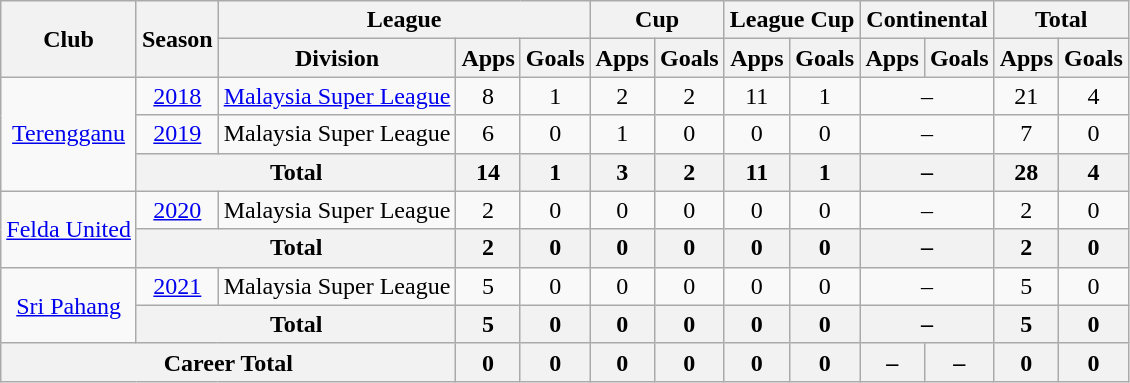<table class=wikitable style="text-align:center">
<tr>
<th rowspan=2>Club</th>
<th rowspan=2>Season</th>
<th colspan=3>League</th>
<th colspan=2>Cup</th>
<th colspan=2>League Cup</th>
<th colspan=2>Continental</th>
<th colspan=2>Total</th>
</tr>
<tr>
<th>Division</th>
<th>Apps</th>
<th>Goals</th>
<th>Apps</th>
<th>Goals</th>
<th>Apps</th>
<th>Goals</th>
<th>Apps</th>
<th>Goals</th>
<th>Apps</th>
<th>Goals</th>
</tr>
<tr>
<td rowspan=3><a href='#'>Terengganu</a></td>
<td><a href='#'>2018</a></td>
<td><a href='#'>Malaysia Super League</a></td>
<td>8</td>
<td>1</td>
<td>2</td>
<td>2</td>
<td>11</td>
<td>1</td>
<td colspan=2>–</td>
<td>21</td>
<td>4</td>
</tr>
<tr>
<td><a href='#'>2019</a></td>
<td>Malaysia Super League</td>
<td>6</td>
<td>0</td>
<td>1</td>
<td>0</td>
<td>0</td>
<td>0</td>
<td colspan=2>–</td>
<td>7</td>
<td>0</td>
</tr>
<tr>
<th colspan="2">Total</th>
<th>14</th>
<th>1</th>
<th>3</th>
<th>2</th>
<th>11</th>
<th>1</th>
<th colspan=2>–</th>
<th>28</th>
<th>4</th>
</tr>
<tr>
<td rowspan=2><a href='#'>Felda United</a></td>
<td><a href='#'>2020</a></td>
<td>Malaysia Super League</td>
<td>2</td>
<td>0</td>
<td>0</td>
<td>0</td>
<td>0</td>
<td>0</td>
<td colspan=2>–</td>
<td>2</td>
<td>0</td>
</tr>
<tr>
<th colspan="2">Total</th>
<th>2</th>
<th>0</th>
<th>0</th>
<th>0</th>
<th>0</th>
<th>0</th>
<th colspan=2>–</th>
<th>2</th>
<th>0</th>
</tr>
<tr>
<td rowspan=2><a href='#'>Sri Pahang</a></td>
<td><a href='#'>2021</a></td>
<td>Malaysia Super League</td>
<td>5</td>
<td>0</td>
<td>0</td>
<td>0</td>
<td>0</td>
<td>0</td>
<td colspan=2>–</td>
<td>5</td>
<td>0</td>
</tr>
<tr>
<th colspan="2">Total</th>
<th>5</th>
<th>0</th>
<th>0</th>
<th>0</th>
<th>0</th>
<th>0</th>
<th colspan=2>–</th>
<th>5</th>
<th>0</th>
</tr>
<tr>
<th colspan="3">Career Total</th>
<th>0</th>
<th>0</th>
<th>0</th>
<th>0</th>
<th>0</th>
<th>0</th>
<th>–</th>
<th>–</th>
<th>0</th>
<th>0</th>
</tr>
</table>
